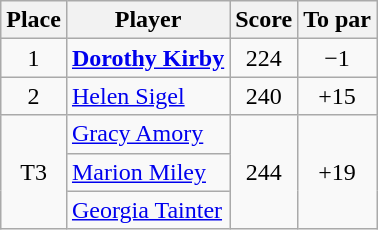<table class="wikitable">
<tr>
<th>Place</th>
<th>Player</th>
<th>Score</th>
<th>To par</th>
</tr>
<tr>
<td align=center>1</td>
<td> <strong><a href='#'>Dorothy Kirby</a></strong></td>
<td align=center>224</td>
<td align=center>−1</td>
</tr>
<tr>
<td align=center>2</td>
<td> <a href='#'>Helen Sigel</a></td>
<td align=center>240</td>
<td align=center>+15</td>
</tr>
<tr>
<td align=center rowspan=3>T3</td>
<td> <a href='#'>Gracy Amory</a></td>
<td align=center rowspan=3>244</td>
<td align=center rowspan=3>+19</td>
</tr>
<tr>
<td> <a href='#'>Marion Miley</a></td>
</tr>
<tr>
<td> <a href='#'>Georgia Tainter</a></td>
</tr>
</table>
